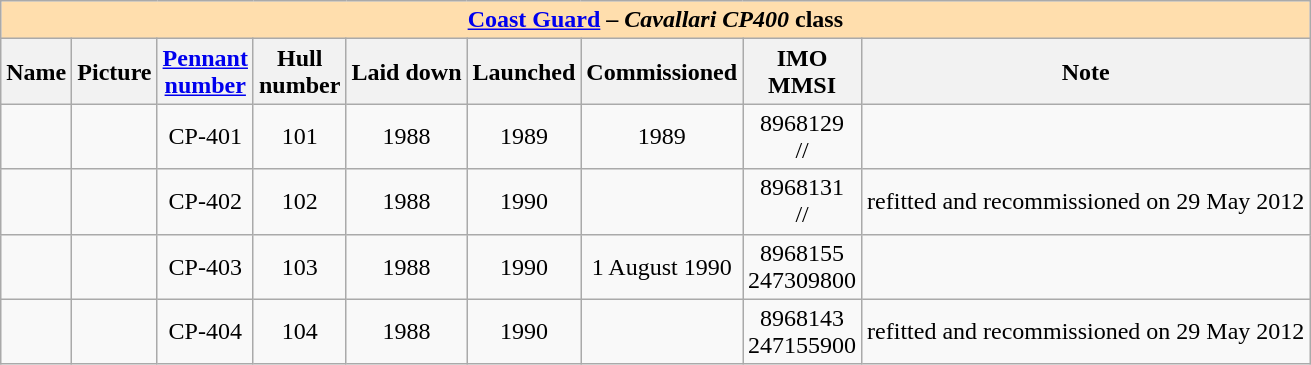<table border="1" class="sortable wikitable">
<tr>
<th colspan="11" style="background:#ffdead;"> <a href='#'>Coast Guard</a> – <em>Cavallari CP400</em> class</th>
</tr>
<tr>
<th>Name</th>
<th>Picture</th>
<th><a href='#'>Pennant<br>number</a></th>
<th>Hull<br>number</th>
<th>Laid down</th>
<th>Launched</th>
<th>Commissioned</th>
<th>IMO<br>MMSI</th>
<th>Note</th>
</tr>
<tr style="text-align:center;">
<td></td>
<td></td>
<td>CP-401</td>
<td>101</td>
<td>1988</td>
<td>1989</td>
<td>1989</td>
<td>8968129<br>//</td>
<td></td>
</tr>
<tr style="text-align:center;">
<td></td>
<td></td>
<td>CP-402</td>
<td>102</td>
<td>1988</td>
<td>1990</td>
<td></td>
<td>8968131<br>//</td>
<td>refitted and recommissioned on 29 May 2012</td>
</tr>
<tr style="text-align:center;">
<td></td>
<td></td>
<td>CP-403</td>
<td>103</td>
<td>1988</td>
<td>1990</td>
<td>1 August 1990</td>
<td>8968155<br>247309800</td>
<td></td>
</tr>
<tr style="text-align:center;">
<td></td>
<td></td>
<td>CP-404</td>
<td>104</td>
<td>1988</td>
<td>1990</td>
<td></td>
<td>8968143<br>247155900</td>
<td>refitted and recommissioned on 29 May 2012</td>
</tr>
</table>
